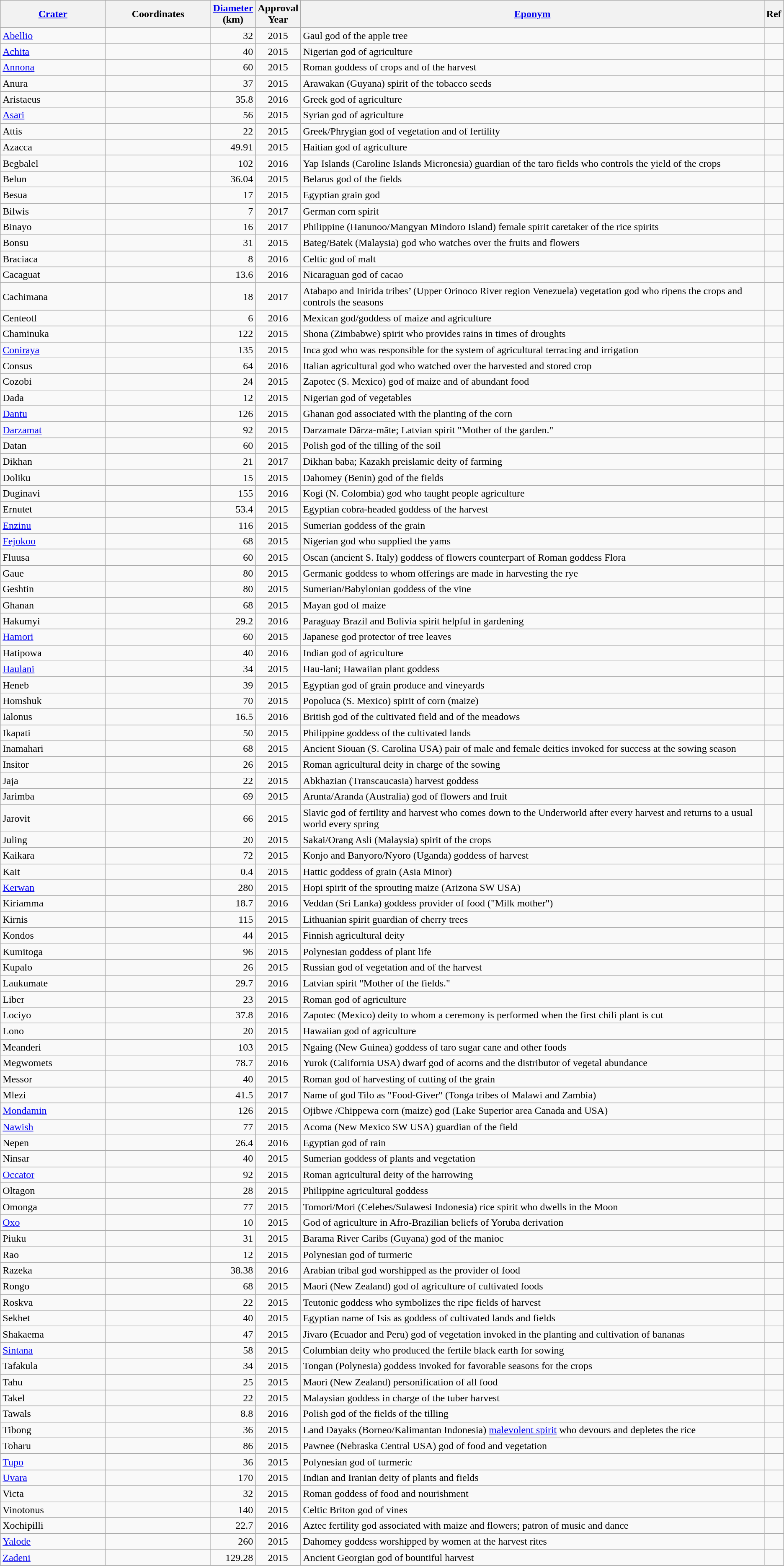<table class="wikitable sortable" style="min-width: 90%">
<tr>
<th style="width:10em"><a href='#'>Crater</a></th>
<th style="width:10em">Coordinates</th>
<th><a href='#'>Diameter</a><br>(km)</th>
<th>Approval<br>Year</th>
<th class="unsortable"><a href='#'>Eponym</a></th>
<th class="unsortable">Ref</th>
</tr>
<tr id="Abellio">
<td><a href='#'>Abellio</a></td>
<td></td>
<td align=right>32</td>
<td align=center>2015</td>
<td>Gaul god of the apple tree</td>
<td></td>
</tr>
<tr id="Achita">
<td><a href='#'>Achita</a></td>
<td></td>
<td align=right>40</td>
<td align=center>2015</td>
<td>Nigerian god of agriculture</td>
<td></td>
</tr>
<tr id="Annona">
<td><a href='#'>Annona</a></td>
<td></td>
<td align=right>60</td>
<td align=center>2015</td>
<td>Roman goddess of crops and of the harvest</td>
<td></td>
</tr>
<tr id="Anura">
<td>Anura</td>
<td></td>
<td align=right>37</td>
<td align=center>2015</td>
<td>Arawakan (Guyana) spirit of the tobacco seeds</td>
<td></td>
</tr>
<tr id="Aristaeus">
<td>Aristaeus</td>
<td></td>
<td align=right>35.8</td>
<td align=center>2016</td>
<td>Greek god of agriculture</td>
<td></td>
</tr>
<tr id="Asari">
<td><a href='#'>Asari</a></td>
<td></td>
<td align=right>56</td>
<td align=center>2015</td>
<td>Syrian god of agriculture</td>
<td></td>
</tr>
<tr id="Attis">
<td>Attis</td>
<td></td>
<td align=right>22</td>
<td align=center>2015</td>
<td>Greek/Phrygian god of vegetation and of fertility</td>
<td></td>
</tr>
<tr id="Azacca">
<td>Azacca</td>
<td></td>
<td align=right>49.91</td>
<td align=center>2015</td>
<td>Haitian god of agriculture</td>
<td></td>
</tr>
<tr id="Begbalel">
<td>Begbalel</td>
<td></td>
<td align=right>102</td>
<td align=center>2016</td>
<td>Yap Islands (Caroline Islands Micronesia) guardian of the taro fields who controls the yield of the crops</td>
<td></td>
</tr>
<tr id="Belun">
<td>Belun</td>
<td></td>
<td align=right>36.04</td>
<td align=center>2015</td>
<td>Belarus god of the fields</td>
<td></td>
</tr>
<tr id="Besua">
<td>Besua</td>
<td></td>
<td align=right>17</td>
<td align=center>2015</td>
<td>Egyptian grain god</td>
<td></td>
</tr>
<tr id="Bilwis">
<td>Bilwis</td>
<td></td>
<td align=right>7</td>
<td align=center>2017</td>
<td>German corn spirit</td>
<td></td>
</tr>
<tr id="Binayo">
<td>Binayo</td>
<td></td>
<td align=right>16</td>
<td align=center>2017</td>
<td>Philippine (Hanunoo/Mangyan Mindoro Island) female spirit caretaker of the rice spirits</td>
<td></td>
</tr>
<tr id="Bonsu">
<td>Bonsu</td>
<td></td>
<td align=right>31</td>
<td align=center>2015</td>
<td>Bateg/Batek (Malaysia) god who watches over the fruits and flowers</td>
<td></td>
</tr>
<tr id="Braciaca">
<td>Braciaca</td>
<td></td>
<td align=right>8</td>
<td align=center>2016</td>
<td>Celtic god of malt</td>
<td></td>
</tr>
<tr id="Cacaguat">
<td>Cacaguat</td>
<td></td>
<td align=right>13.6</td>
<td align=center>2016</td>
<td>Nicaraguan god of cacao</td>
<td></td>
</tr>
<tr id="Cachimana">
<td>Cachimana</td>
<td></td>
<td align=right>18</td>
<td align=center>2017</td>
<td>Atabapo and Inirida tribes’ (Upper Orinoco River region Venezuela) vegetation god who ripens the crops and controls the seasons</td>
<td></td>
</tr>
<tr id="Centeotl">
<td>Centeotl</td>
<td></td>
<td align=right>6</td>
<td align=center>2016</td>
<td>Mexican god/goddess of maize and agriculture</td>
<td></td>
</tr>
<tr id="Chaminuka">
<td>Chaminuka</td>
<td></td>
<td align=right>122</td>
<td align=center>2015</td>
<td>Shona (Zimbabwe) spirit who provides rains in times of droughts</td>
<td></td>
</tr>
<tr id="Coniraya">
<td><a href='#'>Coniraya</a></td>
<td></td>
<td align=right>135</td>
<td align=center>2015</td>
<td>Inca god who was responsible for the system of agricultural terracing and irrigation</td>
<td></td>
</tr>
<tr id="Consus">
<td>Consus</td>
<td></td>
<td align=right>64</td>
<td align=center>2016</td>
<td>Italian agricultural god who watched over the harvested and stored crop</td>
<td></td>
</tr>
<tr id="Cozobi">
<td>Cozobi</td>
<td></td>
<td align=right>24</td>
<td align=center>2015</td>
<td>Zapotec (S. Mexico) god of maize and of abundant food</td>
<td></td>
</tr>
<tr id="Dada">
<td>Dada</td>
<td></td>
<td align=right>12</td>
<td align=center>2015</td>
<td>Nigerian god of vegetables</td>
<td></td>
</tr>
<tr id="Dantu">
<td><a href='#'>Dantu</a></td>
<td></td>
<td align=right>126</td>
<td align=center>2015</td>
<td>Ghanan god associated with the planting of the corn</td>
<td></td>
</tr>
<tr id="Darzamat">
<td><a href='#'>Darzamat</a></td>
<td></td>
<td align=right>92</td>
<td align=center>2015</td>
<td>Darzamate Dārza-māte; Latvian spirit "Mother of the garden."</td>
<td></td>
</tr>
<tr id="Datan">
<td>Datan</td>
<td></td>
<td align=right>60</td>
<td align=center>2015</td>
<td>Polish god of the tilling of the soil</td>
<td></td>
</tr>
<tr id="Dikhan">
<td>Dikhan</td>
<td></td>
<td align=right>21</td>
<td align=center>2017</td>
<td>Dikhan baba; Kazakh preislamic deity of farming</td>
<td></td>
</tr>
<tr id="Doliku">
<td>Doliku</td>
<td></td>
<td align=right>15</td>
<td align=center>2015</td>
<td>Dahomey (Benin) god of the fields</td>
<td></td>
</tr>
<tr id="Duginavi">
<td>Duginavi</td>
<td></td>
<td align=right>155</td>
<td align=center>2016</td>
<td>Kogi (N. Colombia) god who taught people agriculture</td>
<td></td>
</tr>
<tr id="Ernutet">
<td>Ernutet</td>
<td></td>
<td align=right>53.4</td>
<td align=center>2015</td>
<td>Egyptian cobra-headed goddess of the harvest</td>
<td></td>
</tr>
<tr id="Ezinu">
<td><a href='#'>Enzinu</a></td>
<td></td>
<td align=right>116</td>
<td align=center>2015</td>
<td>Sumerian goddess of the grain</td>
<td></td>
</tr>
<tr id="Fejokoo">
<td><a href='#'>Fejokoo</a></td>
<td></td>
<td align=right>68</td>
<td align=center>2015</td>
<td>Nigerian god who supplied the yams</td>
<td></td>
</tr>
<tr id="Fluusa">
<td>Fluusa</td>
<td></td>
<td align=right>60</td>
<td align=center>2015</td>
<td>Oscan (ancient S. Italy) goddess of flowers counterpart of Roman goddess Flora</td>
<td></td>
</tr>
<tr id="Gaue">
<td>Gaue</td>
<td></td>
<td align=right>80</td>
<td align=center>2015</td>
<td>Germanic goddess to whom offerings are made in harvesting the rye</td>
<td></td>
</tr>
<tr id="Geshtin">
<td>Geshtin</td>
<td></td>
<td align=right>80</td>
<td align=center>2015</td>
<td>Sumerian/Babylonian goddess of the vine</td>
<td></td>
</tr>
<tr id="Ghanan">
<td>Ghanan</td>
<td></td>
<td align=right>68</td>
<td align=center>2015</td>
<td>Mayan god of maize</td>
<td></td>
</tr>
<tr id="Hakumyi">
<td>Hakumyi</td>
<td></td>
<td align=right>29.2</td>
<td align=center>2016</td>
<td>Paraguay Brazil and Bolivia spirit helpful in gardening</td>
<td></td>
</tr>
<tr id="Hamori">
<td><a href='#'>Hamori</a></td>
<td></td>
<td align=right>60</td>
<td align=center>2015</td>
<td>Japanese god protector of tree leaves</td>
<td></td>
</tr>
<tr id="Hatipowa">
<td>Hatipowa</td>
<td></td>
<td align=right>40</td>
<td align=center>2016</td>
<td>Indian god of agriculture</td>
<td></td>
</tr>
<tr id="Haulani">
<td><a href='#'>Haulani</a></td>
<td></td>
<td align=right>34</td>
<td align=center>2015</td>
<td>Hau-lani; Hawaiian plant goddess</td>
<td></td>
</tr>
<tr id="Heneb">
<td>Heneb</td>
<td></td>
<td align=right>39</td>
<td align=center>2015</td>
<td>Egyptian god of grain produce and vineyards</td>
<td></td>
</tr>
<tr id="Homshuk">
<td>Homshuk</td>
<td></td>
<td align=right>70</td>
<td align=center>2015</td>
<td>Popoluca (S. Mexico) spirit of corn (maize)</td>
<td></td>
</tr>
<tr id="Ialonus">
<td>Ialonus</td>
<td></td>
<td align=right>16.5</td>
<td align=center>2016</td>
<td>British god of the cultivated field and of the meadows</td>
<td></td>
</tr>
<tr id="Ikapati">
<td>Ikapati</td>
<td></td>
<td align=right>50</td>
<td align=center>2015</td>
<td>Philippine goddess of the cultivated lands</td>
<td></td>
</tr>
<tr id="Inamahari">
<td>Inamahari</td>
<td></td>
<td align=right>68</td>
<td align=center>2015</td>
<td>Ancient Siouan (S. Carolina USA) pair of male and female deities invoked for success at the sowing season</td>
<td></td>
</tr>
<tr id="Insitor">
<td>Insitor</td>
<td></td>
<td align=right>26</td>
<td align=center>2015</td>
<td>Roman agricultural deity in charge of the sowing</td>
<td></td>
</tr>
<tr id="Jaja">
<td>Jaja</td>
<td></td>
<td align=right>22</td>
<td align=center>2015</td>
<td>Abkhazian (Transcaucasia) harvest goddess</td>
<td></td>
</tr>
<tr id="Jarimba">
<td>Jarimba</td>
<td></td>
<td align=right>69</td>
<td align=center>2015</td>
<td>Arunta/Aranda (Australia) god of flowers and fruit</td>
<td></td>
</tr>
<tr id="Jarovit">
<td>Jarovit</td>
<td></td>
<td align=right>66</td>
<td align=center>2015</td>
<td>Slavic god of fertility and harvest who comes down to the Underworld after every harvest and returns to a usual world every spring</td>
<td></td>
</tr>
<tr id="Juling">
<td>Juling</td>
<td></td>
<td align=right>20</td>
<td align=center>2015</td>
<td>Sakai/Orang Asli (Malaysia) spirit of the crops</td>
<td></td>
</tr>
<tr id="Kaikara">
<td>Kaikara</td>
<td></td>
<td align=right>72</td>
<td align=center>2015</td>
<td>Konjo and Banyoro/Nyoro (Uganda) goddess of harvest</td>
<td></td>
</tr>
<tr id="Kait">
<td>Kait</td>
<td></td>
<td align=right>0.4</td>
<td align=center>2015</td>
<td>Hattic goddess of grain (Asia Minor)</td>
<td></td>
</tr>
<tr id="Kerwan">
<td><a href='#'>Kerwan</a></td>
<td></td>
<td align=right>280</td>
<td align=center>2015</td>
<td>Hopi spirit of the sprouting maize (Arizona SW USA)</td>
<td></td>
</tr>
<tr id="Kiriamma">
<td>Kiriamma</td>
<td></td>
<td align=right>18.7</td>
<td align=center>2016</td>
<td>Veddan (Sri Lanka) goddess provider of food ("Milk mother")</td>
<td></td>
</tr>
<tr id="Kirnis">
<td>Kirnis</td>
<td></td>
<td align=right>115</td>
<td align=center>2015</td>
<td>Lithuanian spirit guardian of cherry trees</td>
<td></td>
</tr>
<tr id="Kondos">
<td>Kondos</td>
<td></td>
<td align=right>44</td>
<td align=center>2015</td>
<td>Finnish agricultural deity</td>
<td></td>
</tr>
<tr id="Kumitoga">
<td>Kumitoga</td>
<td></td>
<td align=right>96</td>
<td align=center>2015</td>
<td>Polynesian goddess of plant life</td>
<td></td>
</tr>
<tr id="Kupalo">
<td>Kupalo</td>
<td></td>
<td align=right>26</td>
<td align=center>2015</td>
<td>Russian god of vegetation and of the harvest</td>
<td></td>
</tr>
<tr id="Laukumate">
<td>Laukumate</td>
<td></td>
<td align=right>29.7</td>
<td align=center>2016</td>
<td>Latvian spirit "Mother of the fields."</td>
<td></td>
</tr>
<tr id="Liber">
<td>Liber</td>
<td></td>
<td align=right>23</td>
<td align=center>2015</td>
<td>Roman god of agriculture</td>
<td></td>
</tr>
<tr id="Lociyo">
<td>Lociyo</td>
<td></td>
<td align=right>37.8</td>
<td align=center>2016</td>
<td>Zapotec (Mexico) deity to whom a ceremony is performed when the first chili plant is cut</td>
<td></td>
</tr>
<tr id="Lono">
<td>Lono</td>
<td></td>
<td align=right>20</td>
<td align=center>2015</td>
<td>Hawaiian god of agriculture</td>
<td></td>
</tr>
<tr id="Meanderi">
<td>Meanderi</td>
<td></td>
<td align=right>103</td>
<td align=center>2015</td>
<td>Ngaing (New Guinea) goddess of taro sugar cane and other foods</td>
<td></td>
</tr>
<tr id="Megwomets">
<td>Megwomets</td>
<td></td>
<td align=right>78.7</td>
<td align=center>2016</td>
<td>Yurok (California USA) dwarf god of acorns and the distributor of vegetal abundance</td>
<td></td>
</tr>
<tr id="Messor">
<td>Messor</td>
<td></td>
<td align=right>40</td>
<td align=center>2015</td>
<td>Roman god of harvesting of cutting of the grain</td>
<td></td>
</tr>
<tr id="Mlezi">
<td>Mlezi</td>
<td></td>
<td align=right>41.5</td>
<td align=center>2017</td>
<td>Name of god Tilo as "Food-Giver" (Tonga tribes of Malawi and Zambia)</td>
<td></td>
</tr>
<tr id="Mondamin">
<td><a href='#'>Mondamin</a></td>
<td></td>
<td align=right>126</td>
<td align=center>2015</td>
<td>Ojibwe /Chippewa corn (maize) god (Lake Superior area Canada and USA)</td>
<td></td>
</tr>
<tr id="Nawish">
<td><a href='#'>Nawish</a></td>
<td></td>
<td align=right>77</td>
<td align=center>2015</td>
<td>Acoma (New Mexico SW USA) guardian of the field</td>
<td></td>
</tr>
<tr id="Nepen">
<td>Nepen</td>
<td></td>
<td align=right>26.4</td>
<td align=center>2016</td>
<td>Egyptian god of rain</td>
<td></td>
</tr>
<tr id="Ninsar">
<td>Ninsar</td>
<td></td>
<td align=right>40</td>
<td align=center>2015</td>
<td>Sumerian goddess of plants and vegetation</td>
<td></td>
</tr>
<tr id="Occator">
<td><a href='#'>Occator</a></td>
<td></td>
<td align=right>92</td>
<td align=center>2015</td>
<td>Roman agricultural deity of the harrowing</td>
<td></td>
</tr>
<tr id="Oltagon">
<td>Oltagon</td>
<td></td>
<td align=right>28</td>
<td align=center>2015</td>
<td>Philippine agricultural goddess</td>
<td></td>
</tr>
<tr id="Omonga">
<td>Omonga</td>
<td></td>
<td align=right>77</td>
<td align=center>2015</td>
<td>Tomori/Mori (Celebes/Sulawesi Indonesia) rice spirit who dwells in the Moon</td>
<td></td>
</tr>
<tr id="Oxo">
<td><a href='#'>Oxo</a></td>
<td></td>
<td align=right>10</td>
<td align=center>2015</td>
<td>God of agriculture in Afro-Brazilian beliefs of Yoruba derivation</td>
<td></td>
</tr>
<tr id="Piuku">
<td>Piuku</td>
<td></td>
<td align=right>31</td>
<td align=center>2015</td>
<td>Barama River Caribs (Guyana) god of the manioc</td>
<td></td>
</tr>
<tr id="Rao">
<td>Rao</td>
<td></td>
<td align=right>12</td>
<td align=center>2015</td>
<td>Polynesian god of turmeric</td>
<td></td>
</tr>
<tr id="Razeka">
<td>Razeka</td>
<td></td>
<td align=right>38.38</td>
<td align=center>2016</td>
<td>Arabian tribal god worshipped as the provider of food</td>
<td></td>
</tr>
<tr id="Rongo">
<td>Rongo</td>
<td></td>
<td align=right>68</td>
<td align=center>2015</td>
<td>Maori (New Zealand) god of agriculture of cultivated foods</td>
<td></td>
</tr>
<tr id="Roskva">
<td>Roskva</td>
<td></td>
<td align=right>22</td>
<td align=center>2015</td>
<td>Teutonic goddess who symbolizes the ripe fields of harvest</td>
<td></td>
</tr>
<tr id="Sekhet">
<td>Sekhet</td>
<td></td>
<td align=right>40</td>
<td align=center>2015</td>
<td>Egyptian name of Isis as goddess of cultivated lands and fields</td>
<td></td>
</tr>
<tr id="Shakaema">
<td>Shakaema</td>
<td></td>
<td align=right>47</td>
<td align=center>2015</td>
<td>Jivaro (Ecuador and Peru) god of vegetation invoked in the planting and cultivation of bananas</td>
<td></td>
</tr>
<tr id="Sintana">
<td><a href='#'>Sintana</a></td>
<td></td>
<td align=right>58</td>
<td align=center>2015</td>
<td>Columbian deity who produced the fertile black earth for sowing</td>
<td></td>
</tr>
<tr id="Tafakula">
<td>Tafakula</td>
<td></td>
<td align=right>34</td>
<td align=center>2015</td>
<td>Tongan (Polynesia) goddess invoked for favorable seasons for the crops</td>
<td></td>
</tr>
<tr id="Tahu">
<td>Tahu</td>
<td></td>
<td align=right>25</td>
<td align=center>2015</td>
<td>Maori (New Zealand) personification of all food</td>
<td></td>
</tr>
<tr id="Takel">
<td>Takel</td>
<td></td>
<td align=right>22</td>
<td align=center>2015</td>
<td>Malaysian goddess in charge of the tuber harvest</td>
<td></td>
</tr>
<tr id="Tawals">
<td>Tawals</td>
<td></td>
<td align=right>8.8</td>
<td align=center>2016</td>
<td>Polish god of the fields of the tilling</td>
<td></td>
</tr>
<tr id="Tibong">
<td>Tibong</td>
<td></td>
<td align=right>36</td>
<td align=center>2015</td>
<td>Land Dayaks (Borneo/Kalimantan Indonesia) <a href='#'>malevolent spirit</a> who devours and depletes the rice</td>
<td></td>
</tr>
<tr id="Toharu">
<td>Toharu</td>
<td></td>
<td align=right>86</td>
<td align=center>2015</td>
<td>Pawnee (Nebraska Central USA) god of food and vegetation</td>
<td></td>
</tr>
<tr id="Tupo">
<td><a href='#'>Tupo</a></td>
<td></td>
<td align=right>36</td>
<td align=center>2015</td>
<td>Polynesian god of turmeric</td>
<td></td>
</tr>
<tr id="Urvara">
<td><a href='#'>Uvara</a></td>
<td></td>
<td align=right>170</td>
<td align=center>2015</td>
<td>Indian and Iranian deity of plants and fields</td>
<td></td>
</tr>
<tr id="Victa">
<td>Victa</td>
<td></td>
<td align=right>32</td>
<td align=center>2015</td>
<td>Roman goddess of food and nourishment</td>
<td></td>
</tr>
<tr id="Vinotonus">
<td>Vinotonus</td>
<td></td>
<td align=right>140</td>
<td align=center>2015</td>
<td>Celtic Briton god of vines</td>
<td></td>
</tr>
<tr id="Xochipilli">
<td>Xochipilli</td>
<td></td>
<td align=right>22.7</td>
<td align=center>2016</td>
<td>Aztec fertility god associated with maize and flowers; patron of music and dance</td>
<td></td>
</tr>
<tr id="Yalode">
<td><a href='#'>Yalode</a></td>
<td></td>
<td align=right>260</td>
<td align=center>2015</td>
<td>Dahomey goddess worshipped by women at the harvest rites</td>
<td></td>
</tr>
<tr id="Zadeni">
<td><a href='#'>Zadeni</a></td>
<td></td>
<td align=right>129.28</td>
<td align=center>2015</td>
<td>Ancient Georgian god of bountiful harvest</td>
<td></td>
</tr>
</table>
